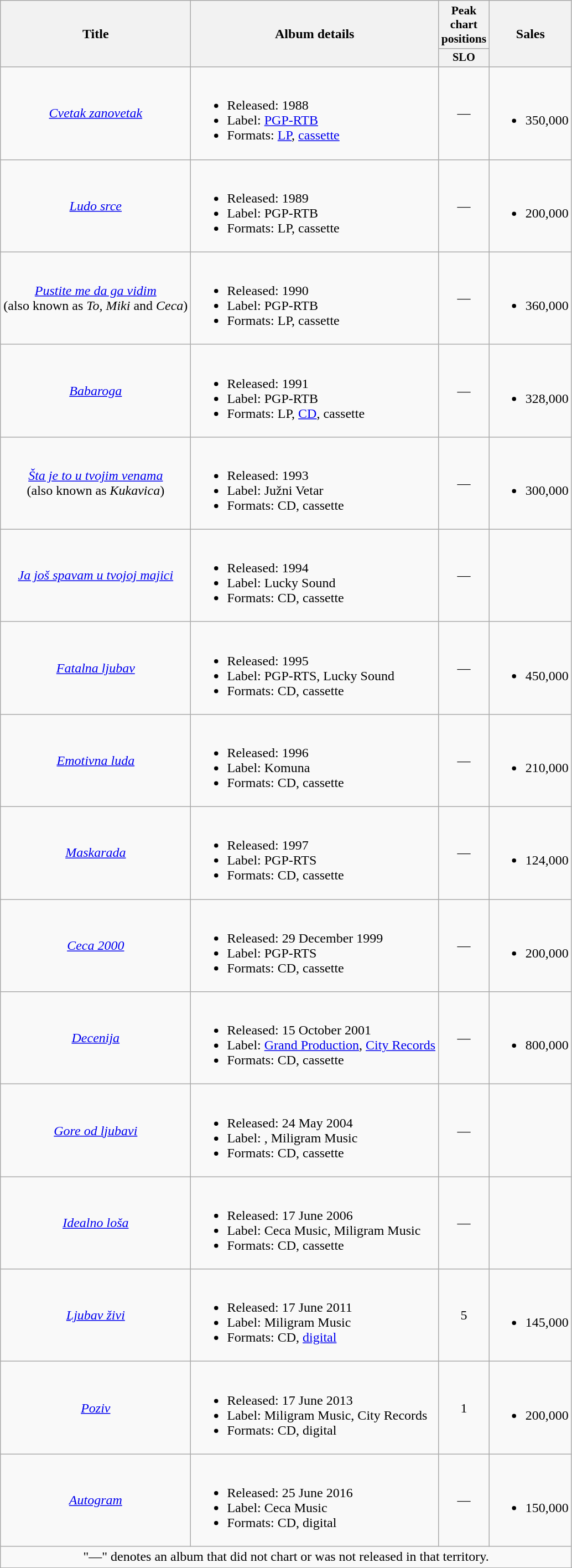<table class="wikitable" style=text-align:center;>
<tr>
<th scope="col" rowspan="2">Title</th>
<th scope="col" rowspan="2">Album details</th>
<th scope="col" style="width:3em;font-size:90%;">Peak chart positions</th>
<th scope="col" rowspan="2">Sales</th>
</tr>
<tr>
<th scope="col" style="width:3em;font-size:85%;">SLO<br></th>
</tr>
<tr>
<td><em><a href='#'>Cvetak zanovetak</a></em></td>
<td align=left><br><ul><li>Released: 1988</li><li>Label: <a href='#'>PGP-RTB</a></li><li>Formats: <a href='#'>LP</a>, <a href='#'>cassette</a></li></ul></td>
<td>—</td>
<td align=left><br><ul><li>350,000</li></ul></td>
</tr>
<tr>
<td><em><a href='#'>Ludo srce</a></em></td>
<td align=left><br><ul><li>Released: 1989</li><li>Label: PGP-RTB</li><li>Formats: LP, cassette</li></ul></td>
<td>—</td>
<td align=left><br><ul><li>200,000</li></ul></td>
</tr>
<tr>
<td><em><a href='#'>Pustite me da ga vidim</a></em><br> (also known as <em>To, Miki</em> and <em>Ceca</em>)</td>
<td align=left><br><ul><li>Released: 1990</li><li>Label: PGP-RTB</li><li>Formats: LP, cassette</li></ul></td>
<td>—</td>
<td align=left><br><ul><li>360,000</li></ul></td>
</tr>
<tr>
<td><em><a href='#'>Babaroga</a></em></td>
<td align=left><br><ul><li>Released: 1991</li><li>Label: PGP-RTB</li><li>Formats: LP, <a href='#'>CD</a>, cassette</li></ul></td>
<td>—</td>
<td align=left><br><ul><li>328,000</li></ul></td>
</tr>
<tr>
<td><em><a href='#'>Šta je to u tvojim venama</a></em><br> (also known as <em>Kukavica</em>)</td>
<td align=left><br><ul><li>Released: 1993</li><li>Label: Južni Vetar</li><li>Formats: CD, cassette</li></ul></td>
<td>—</td>
<td align=left><br><ul><li>300,000</li></ul></td>
</tr>
<tr>
<td><em><a href='#'>Ja još spavam u tvojoj majici</a></em></td>
<td align=left><br><ul><li>Released: 1994</li><li>Label: Lucky Sound</li><li>Formats: CD, cassette</li></ul></td>
<td>—</td>
<td align=left></td>
</tr>
<tr>
<td><em><a href='#'>Fatalna ljubav</a></em></td>
<td align=left><br><ul><li>Released: 1995</li><li>Label: PGP-RTS, Lucky Sound</li><li>Formats: CD, cassette</li></ul></td>
<td>—</td>
<td align=left><br><ul><li>450,000</li></ul></td>
</tr>
<tr>
<td><em><a href='#'>Emotivna luda</a></em></td>
<td align=left><br><ul><li>Released: 1996</li><li>Label: Komuna</li><li>Formats: CD, cassette</li></ul></td>
<td>—</td>
<td align=left><br><ul><li>210,000</li></ul></td>
</tr>
<tr>
<td><em><a href='#'>Maskarada</a></em></td>
<td align=left><br><ul><li>Released: 1997</li><li>Label: PGP-RTS</li><li>Formats: CD, cassette</li></ul></td>
<td>—</td>
<td align=left><br><ul><li>124,000</li></ul></td>
</tr>
<tr>
<td><em><a href='#'>Ceca 2000</a></em></td>
<td align=left><br><ul><li>Released: 29 December 1999</li><li>Label: PGP-RTS</li><li>Formats: CD, cassette</li></ul></td>
<td>—</td>
<td align=left><br><ul><li>200,000</li></ul></td>
</tr>
<tr>
<td><em><a href='#'>Decenija</a></em></td>
<td align=left><br><ul><li>Released: 15 October 2001</li><li>Label: <a href='#'>Grand Production</a>, <a href='#'>City Records</a></li><li>Formats: CD, cassette</li></ul></td>
<td>—</td>
<td align=left><br><ul><li>800,000</li></ul></td>
</tr>
<tr>
<td><em><a href='#'>Gore od ljubavi</a></em></td>
<td align=left><br><ul><li>Released: 24 May 2004</li><li>Label: , Miligram Music</li><li>Formats: CD, cassette</li></ul></td>
<td>—</td>
<td align=left></td>
</tr>
<tr>
<td><em><a href='#'>Idealno loša</a></em></td>
<td align=left><br><ul><li>Released: 17 June 2006</li><li>Label: Ceca Music, Miligram Music</li><li>Formats: CD, cassette</li></ul></td>
<td>—</td>
<td align=left></td>
</tr>
<tr>
<td><em><a href='#'>Ljubav živi</a></em></td>
<td align=left><br><ul><li>Released: 17 June 2011</li><li>Label: Miligram Music</li><li>Formats: CD, <a href='#'>digital</a></li></ul></td>
<td>5</td>
<td align=left><br><ul><li>145,000</li></ul></td>
</tr>
<tr>
<td><em><a href='#'>Poziv</a></em></td>
<td align=left><br><ul><li>Released: 17 June 2013</li><li>Label: Miligram Music, City Records</li><li>Formats: CD, digital</li></ul></td>
<td>1</td>
<td align=left><br><ul><li>200,000</li></ul></td>
</tr>
<tr>
<td><em><a href='#'>Autogram</a></em></td>
<td align=left><br><ul><li>Released: 25 June 2016</li><li>Label: Ceca Music</li><li>Formats: CD, digital</li></ul></td>
<td>—</td>
<td align=left><br><ul><li>150,000</li></ul></td>
</tr>
<tr>
<td colspan="4" style="text-align:center;" style="font-size:90%">"—" denotes an album that did not chart or was not released in that territory.</td>
</tr>
<tr>
</tr>
</table>
